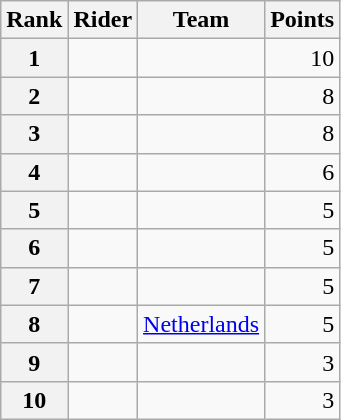<table class="wikitable" margin-bottom:0;">
<tr>
<th scope="col">Rank</th>
<th scope="col">Rider</th>
<th scope="col">Team</th>
<th scope="col">Points</th>
</tr>
<tr>
<th scope="row">1</th>
<td> </td>
<td></td>
<td align="right">10</td>
</tr>
<tr>
<th scope="row">2</th>
<td></td>
<td></td>
<td align="right">8</td>
</tr>
<tr>
<th scope="row">3</th>
<td></td>
<td></td>
<td align="right">8</td>
</tr>
<tr>
<th scope="row">4</th>
<td></td>
<td></td>
<td align="right">6</td>
</tr>
<tr>
<th scope="row">5</th>
<td></td>
<td></td>
<td align="right">5</td>
</tr>
<tr>
<th scope="row">6</th>
<td></td>
<td></td>
<td align="right">5</td>
</tr>
<tr>
<th scope="row">7</th>
<td></td>
<td></td>
<td align="right">5</td>
</tr>
<tr>
<th scope="row">8</th>
<td></td>
<td><a href='#'>Netherlands</a></td>
<td align="right">5</td>
</tr>
<tr>
<th scope="row">9</th>
<td></td>
<td></td>
<td align="right">3</td>
</tr>
<tr>
<th scope="row">10</th>
<td></td>
<td></td>
<td align="right">3</td>
</tr>
</table>
